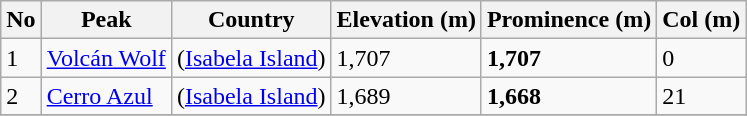<table class="wikitable sortable">
<tr>
<th>No</th>
<th>Peak</th>
<th>Country</th>
<th>Elevation (m)</th>
<th>Prominence (m)</th>
<th>Col (m)</th>
</tr>
<tr>
<td>1</td>
<td><a href='#'>Volcán Wolf</a></td>
<td> (<a href='#'>Isabela Island</a>)</td>
<td>1,707</td>
<td><strong>1,707</strong></td>
<td>0</td>
</tr>
<tr>
<td>2</td>
<td><a href='#'>Cerro Azul</a></td>
<td> (<a href='#'>Isabela Island</a>)</td>
<td>1,689</td>
<td><strong>1,668</strong></td>
<td>21</td>
</tr>
<tr>
</tr>
</table>
